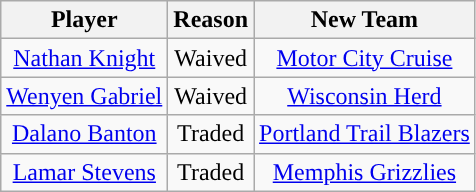<table class="wikitable sortable sortable" style="text-align: center">
<tr>
<th>Player</th>
<th>Reason</th>
<th>New Team</th>
</tr>
<tr>
<td><a href='#'>Nathan Knight</a></td>
<td>Waived</td>
<td><a href='#'>Motor City Cruise</a></td>
</tr>
<tr>
<td><a href='#'>Wenyen Gabriel</a></td>
<td>Waived</td>
<td><a href='#'>Wisconsin Herd</a></td>
</tr>
<tr>
<td><a href='#'>Dalano Banton</a></td>
<td>Traded</td>
<td><a href='#'>Portland Trail Blazers</a></td>
</tr>
<tr>
<td><a href='#'>Lamar Stevens</a></td>
<td>Traded</td>
<td><a href='#'>Memphis Grizzlies</a></td>
</tr>
</table>
